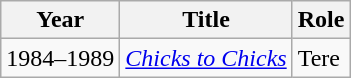<table class="wikitable">
<tr>
<th>Year</th>
<th>Title</th>
<th>Role</th>
</tr>
<tr>
<td>1984–1989</td>
<td><em><a href='#'>Chicks to Chicks</a></em></td>
<td>Tere</td>
</tr>
</table>
